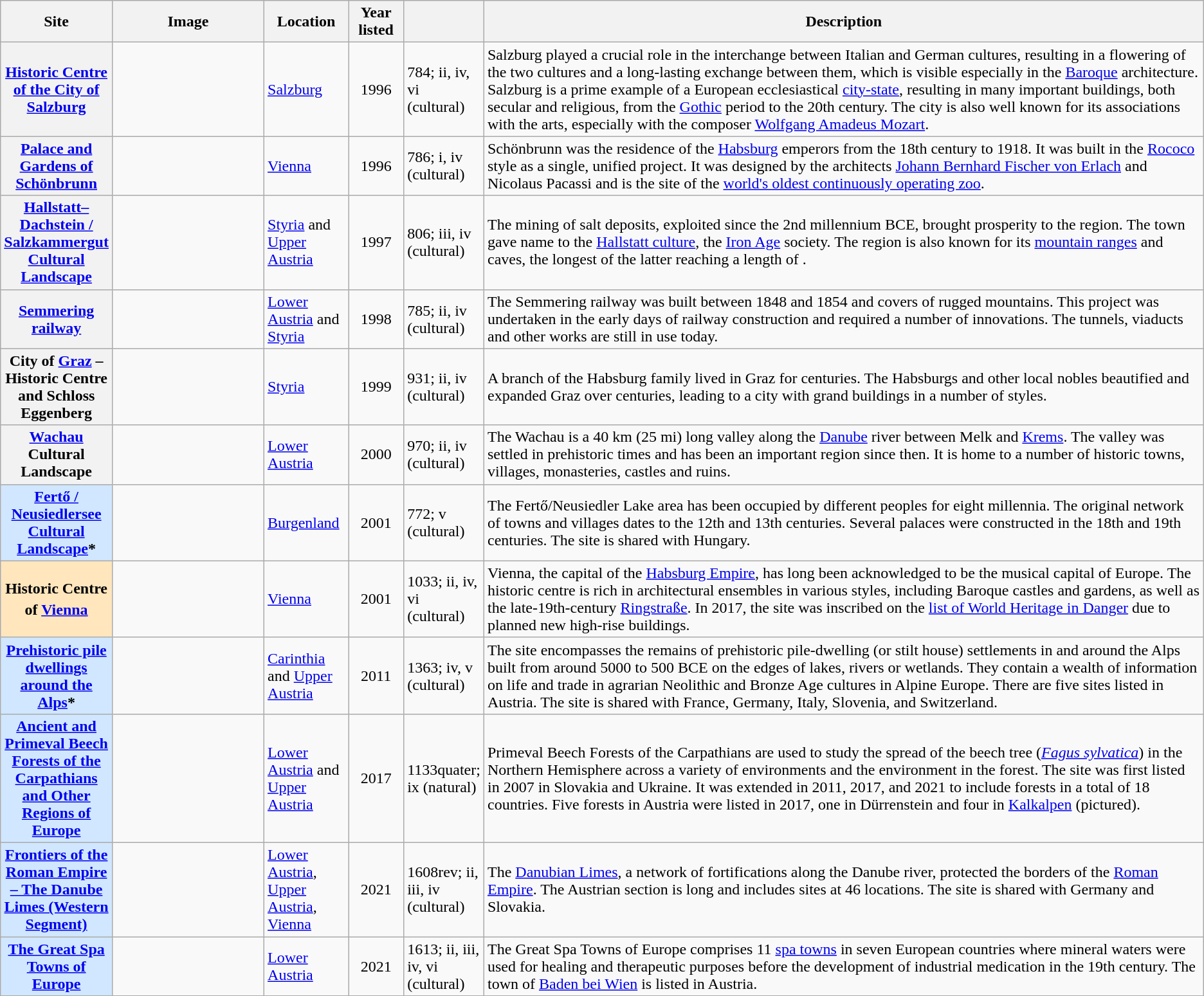<table class="wikitable sortable plainrowheaders">
<tr>
<th style="width:100px;" scope="col">Site</th>
<th class="unsortable"  style="width:150px;" scope="col">Image</th>
<th style="width:80px;" scope="col">Location</th>
<th style="width:50px;" scope="col">Year listed</th>
<th style="width:60px;" scope="col" data-sort-type="number"></th>
<th scope="col" class="unsortable">Description</th>
</tr>
<tr>
<th scope="row"><a href='#'>Historic Centre of the City of Salzburg</a></th>
<td></td>
<td><a href='#'>Salzburg</a></td>
<td align=center>1996</td>
<td>784; ii, iv, vi (cultural)</td>
<td>Salzburg played a crucial role in the interchange between Italian and German cultures, resulting in a flowering of the two cultures and a long-lasting exchange between them, which is visible especially in the <a href='#'>Baroque</a> architecture. Salzburg is a prime example of a European ecclesiastical <a href='#'>city-state</a>, resulting in many important buildings, both secular and religious, from the <a href='#'>Gothic</a> period to the 20th century. The city is also well known for its associations with the arts, especially with the composer <a href='#'>Wolfgang Amadeus Mozart</a>.</td>
</tr>
<tr>
<th scope="row"><a href='#'>Palace and Gardens of Schönbrunn</a></th>
<td style="text-align:center;"></td>
<td><a href='#'>Vienna</a></td>
<td align=center>1996</td>
<td>786; i, iv (cultural)</td>
<td>Schönbrunn was the residence of the <a href='#'>Habsburg</a> emperors from the 18th century to 1918. It was built in the <a href='#'>Rococo</a> style as a single, unified project. It was designed by the architects <a href='#'>Johann Bernhard Fischer von Erlach</a> and Nicolaus Pacassi and is the site of the <a href='#'>world's oldest continuously operating zoo</a>.</td>
</tr>
<tr>
<th scope="row"><a href='#'>Hallstatt–Dachstein / Salzkammergut Cultural Landscape</a></th>
<td></td>
<td><a href='#'>Styria</a> and <a href='#'>Upper Austria</a></td>
<td align=center>1997</td>
<td>806; iii, iv (cultural)</td>
<td>The mining of salt deposits, exploited since the 2nd millennium BCE, brought prosperity to the region. The town gave name to the <a href='#'>Hallstatt culture</a>, the <a href='#'>Iron Age</a> society. The region is also known for its <a href='#'>mountain ranges</a> and caves, the longest of the latter reaching a length of .</td>
</tr>
<tr>
<th scope="row"><a href='#'>Semmering railway</a></th>
<td style="text-align:center;"></td>
<td><a href='#'>Lower Austria</a> and <a href='#'>Styria</a></td>
<td align=center>1998</td>
<td>785; ii, iv (cultural)</td>
<td>The Semmering railway was built between 1848 and 1854 and covers  of rugged mountains. This project was undertaken in the early days of railway construction and required a number of innovations. The tunnels, viaducts and other works are still in use today.</td>
</tr>
<tr>
<th scope="row">City of <a href='#'>Graz</a> – Historic Centre and Schloss Eggenberg</th>
<td style="text-align:center;"></td>
<td><a href='#'>Styria</a></td>
<td align=center>1999</td>
<td>931; ii, iv (cultural)</td>
<td>A branch of the Habsburg family lived in Graz for centuries. The Habsburgs and other local nobles beautified and expanded Graz over centuries, leading to a city with grand buildings in a number of styles.</td>
</tr>
<tr>
<th scope="row"><a href='#'>Wachau</a> Cultural Landscape</th>
<td style="text-align:center;"></td>
<td><a href='#'>Lower Austria</a></td>
<td align=center>2000</td>
<td>970; ii, iv (cultural)</td>
<td>The Wachau is a 40 km (25 mi) long valley along the <a href='#'>Danube</a> river between Melk and <a href='#'>Krems</a>. The valley was settled in prehistoric times and has been an important region since then. It is home to a number of historic towns, villages, monasteries, castles and ruins.</td>
</tr>
<tr>
<th scope="row" style="background:#D0E7FF;"><a href='#'>Fertő / Neusiedlersee Cultural Landscape</a>*</th>
<td></td>
<td><a href='#'>Burgenland</a></td>
<td align=center>2001</td>
<td>772; v (cultural)</td>
<td>The Fertő/Neusiedler Lake area has been occupied by different peoples for eight millennia. The original network of towns and villages dates to the 12th and 13th centuries. Several palaces were constructed in the 18th and 19th centuries. The site is shared with Hungary.</td>
</tr>
<tr>
<th scope="row" style="background:#ffe6bd;">Historic Centre of <a href='#'>Vienna</a><sup></sup></th>
<td></td>
<td><a href='#'>Vienna</a></td>
<td align=center>2001</td>
<td>1033; ii, iv, vi (cultural)</td>
<td>Vienna, the capital of the <a href='#'>Habsburg Empire</a>, has long been acknowledged to be the musical capital of Europe. The historic centre is rich in architectural ensembles in various styles, including Baroque castles and gardens, as well as the late-19th-century <a href='#'>Ringstraße</a>. In 2017, the site was inscribed on the <a href='#'>list of World Heritage in Danger</a> due to planned new high-rise buildings.</td>
</tr>
<tr>
<th scope="row" style="background:#D0E7FF;"><a href='#'>Prehistoric pile dwellings around the Alps</a>*</th>
<td></td>
<td><a href='#'>Carinthia</a> and <a href='#'>Upper Austria</a></td>
<td align=center>2011</td>
<td>1363; iv, v (cultural)</td>
<td>The site encompasses the remains of prehistoric pile-dwelling (or stilt house) settlements in and around the Alps built from around 5000 to 500 BCE on the edges of lakes, rivers or wetlands. They contain a wealth of information on life and trade in agrarian Neolithic and Bronze Age cultures in Alpine Europe. There are five sites listed in Austria. The site is shared with France, Germany, Italy, Slovenia, and Switzerland.</td>
</tr>
<tr>
<th scope="row" style="background:#D0E7FF;"><a href='#'>Ancient and Primeval Beech Forests of the Carpathians and Other Regions of Europe</a></th>
<td></td>
<td><a href='#'>Lower Austria</a> and <a href='#'>Upper Austria</a></td>
<td align=center>2017</td>
<td>1133quater; ix (natural)</td>
<td>Primeval Beech Forests of the Carpathians are used to study the spread of the beech tree (<em><a href='#'>Fagus sylvatica</a></em>) in the Northern Hemisphere across a variety of environments and the environment in the forest. The site was first listed in 2007 in Slovakia and Ukraine. It was extended in 2011, 2017, and 2021 to include forests in a total of 18 countries. Five forests in Austria were listed in 2017, one in Dürrenstein and four in <a href='#'>Kalkalpen</a> (pictured).</td>
</tr>
<tr>
<th scope="row" style="background:#D0E7FF;"><a href='#'>Frontiers of the Roman Empire – The Danube Limes (Western Segment)</a></th>
<td></td>
<td><a href='#'>Lower Austria</a>, <a href='#'>Upper Austria</a>, <a href='#'>Vienna</a></td>
<td align=center>2021</td>
<td>1608rev; ii, iii, iv (cultural)</td>
<td>The <a href='#'>Danubian Limes</a>, a network of fortifications along the Danube river, protected the borders of the <a href='#'>Roman Empire</a>. The Austrian section is  long and includes sites at 46 locations. The site is shared with Germany and Slovakia.</td>
</tr>
<tr>
<th scope="row" style="background:#D0E7FF;"><a href='#'>The Great Spa Towns of Europe</a></th>
<td></td>
<td><a href='#'>Lower Austria</a></td>
<td align=center>2021</td>
<td>1613; ii, iii, iv, vi (cultural)</td>
<td>The Great Spa Towns of Europe comprises 11 <a href='#'>spa towns</a> in seven European countries where mineral waters were used for healing and therapeutic purposes before the development of industrial medication in the 19th century. The town of <a href='#'>Baden bei Wien</a> is listed in Austria.</td>
</tr>
<tr>
</tr>
</table>
